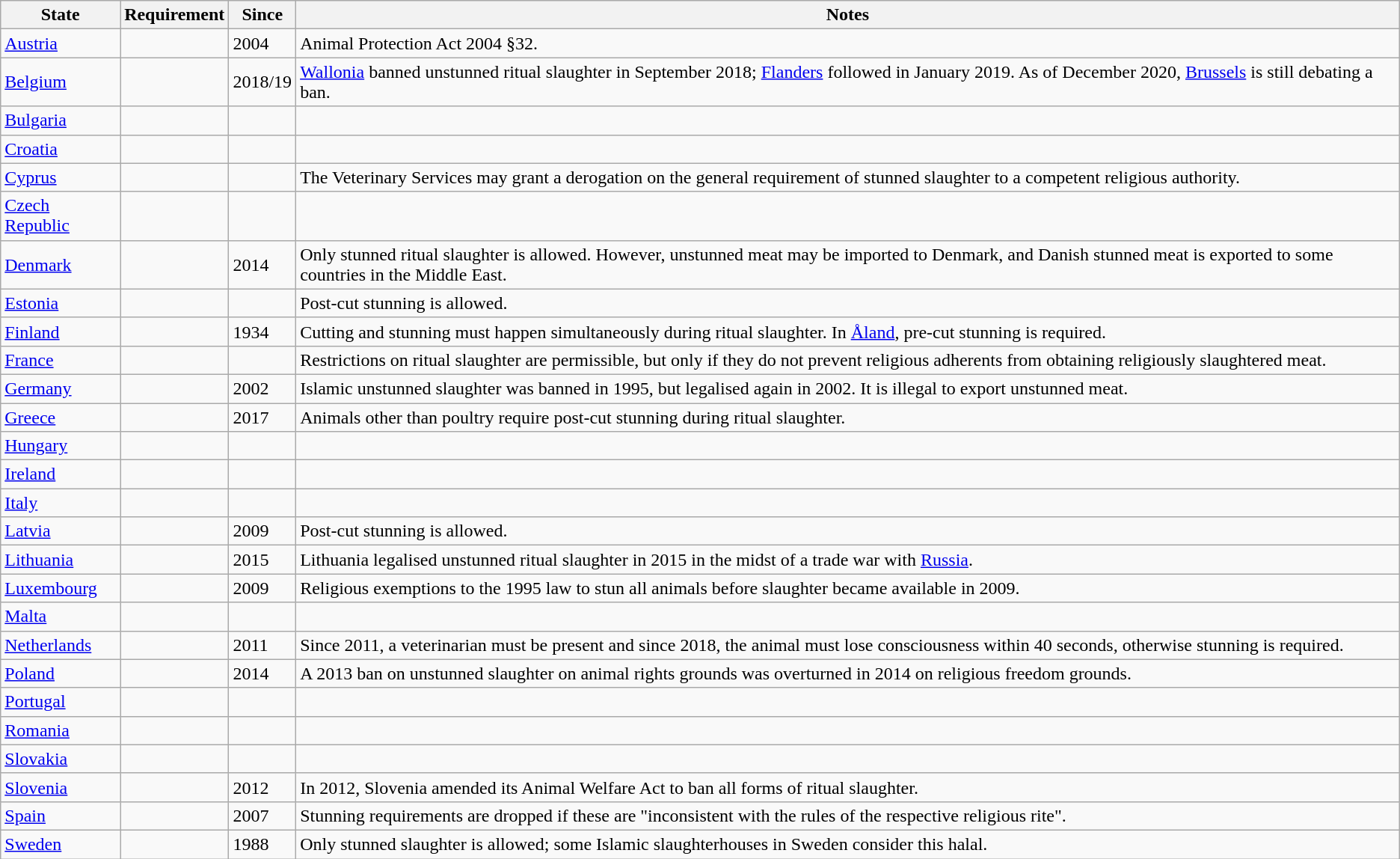<table class="sortable wikitable">
<tr>
<th>State</th>
<th>Requirement</th>
<th>Since</th>
<th ! class="unsortable">Notes</th>
</tr>
<tr>
<td><a href='#'>Austria</a></td>
<td></td>
<td>2004</td>
<td>Animal Protection Act 2004 §32.</td>
</tr>
<tr>
<td><a href='#'>Belgium</a></td>
<td></td>
<td>2018/19</td>
<td><a href='#'>Wallonia</a> banned unstunned ritual slaughter in September 2018; <a href='#'>Flanders</a> followed in January 2019. As of December 2020, <a href='#'>Brussels</a> is still debating a ban.</td>
</tr>
<tr>
<td><a href='#'>Bulgaria</a></td>
<td></td>
<td></td>
<td></td>
</tr>
<tr>
<td><a href='#'>Croatia</a></td>
<td></td>
<td></td>
<td></td>
</tr>
<tr>
<td><a href='#'>Cyprus</a></td>
<td></td>
<td></td>
<td>The Veterinary Services may grant a derogation on the general requirement of stunned slaughter to a competent religious authority.</td>
</tr>
<tr>
<td><a href='#'>Czech Republic</a></td>
<td></td>
<td></td>
<td></td>
</tr>
<tr>
<td><a href='#'>Denmark</a></td>
<td></td>
<td>2014</td>
<td>Only stunned ritual slaughter is allowed. However, unstunned meat may be imported to Denmark, and Danish stunned meat is exported to some countries in the Middle East.</td>
</tr>
<tr>
<td><a href='#'>Estonia</a></td>
<td></td>
<td></td>
<td>Post-cut stunning is allowed.</td>
</tr>
<tr>
<td><a href='#'>Finland</a></td>
<td></td>
<td>1934</td>
<td>Cutting and stunning must happen simultaneously during ritual slaughter. In <a href='#'>Åland</a>, pre-cut stunning is required.</td>
</tr>
<tr>
<td><a href='#'>France</a></td>
<td></td>
<td></td>
<td>Restrictions on ritual slaughter are permissible, but only if they do not prevent religious adherents from obtaining religiously slaughtered meat.</td>
</tr>
<tr>
<td><a href='#'>Germany</a></td>
<td></td>
<td>2002</td>
<td>Islamic unstunned slaughter was banned in 1995, but legalised again in 2002. It is illegal to export unstunned meat.</td>
</tr>
<tr>
<td><a href='#'>Greece</a></td>
<td></td>
<td>2017</td>
<td>Animals other than poultry require post-cut stunning during ritual slaughter.</td>
</tr>
<tr>
<td><a href='#'>Hungary</a></td>
<td></td>
<td></td>
<td></td>
</tr>
<tr>
<td><a href='#'>Ireland</a></td>
<td></td>
<td></td>
<td></td>
</tr>
<tr>
<td><a href='#'>Italy</a></td>
<td></td>
<td></td>
<td></td>
</tr>
<tr>
<td><a href='#'>Latvia</a></td>
<td></td>
<td>2009</td>
<td>Post-cut stunning is allowed.</td>
</tr>
<tr>
<td><a href='#'>Lithuania</a></td>
<td></td>
<td>2015</td>
<td>Lithuania legalised unstunned ritual slaughter in 2015 in the midst of a trade war with <a href='#'>Russia</a>.</td>
</tr>
<tr>
<td><a href='#'>Luxembourg</a></td>
<td></td>
<td>2009</td>
<td>Religious exemptions to the 1995 law to stun all animals before slaughter became available in 2009.</td>
</tr>
<tr>
<td><a href='#'>Malta</a></td>
<td></td>
<td></td>
<td></td>
</tr>
<tr>
<td><a href='#'>Netherlands</a></td>
<td></td>
<td>2011</td>
<td>Since 2011, a veterinarian must be present and since 2018, the animal must lose consciousness within 40 seconds, otherwise stunning is required.</td>
</tr>
<tr>
<td><a href='#'>Poland</a></td>
<td></td>
<td>2014</td>
<td>A 2013 ban on unstunned slaughter on animal rights grounds was overturned in 2014 on religious freedom grounds.</td>
</tr>
<tr>
<td><a href='#'>Portugal</a></td>
<td></td>
<td></td>
<td></td>
</tr>
<tr>
<td><a href='#'>Romania</a></td>
<td></td>
<td></td>
<td></td>
</tr>
<tr>
<td><a href='#'>Slovakia</a></td>
<td></td>
<td></td>
<td></td>
</tr>
<tr>
<td><a href='#'>Slovenia</a></td>
<td></td>
<td>2012</td>
<td>In 2012, Slovenia amended its Animal Welfare Act to ban all forms of ritual slaughter.</td>
</tr>
<tr>
<td><a href='#'>Spain</a></td>
<td></td>
<td>2007</td>
<td>Stunning requirements are dropped if these are "inconsistent with the rules of the respective religious rite".</td>
</tr>
<tr>
<td><a href='#'>Sweden</a></td>
<td></td>
<td>1988</td>
<td>Only stunned slaughter is allowed; some Islamic slaughterhouses in Sweden consider this halal.</td>
</tr>
</table>
